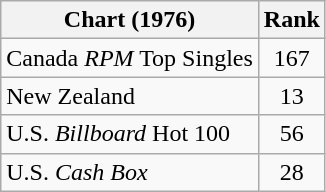<table class="wikitable sortable">
<tr>
<th align="left">Chart (1976)</th>
<th style="text-align:center;">Rank</th>
</tr>
<tr>
<td>Canada <em>RPM</em> Top Singles</td>
<td style="text-align:center;">167</td>
</tr>
<tr>
<td>New Zealand</td>
<td style="text-align:center;">13</td>
</tr>
<tr>
<td>U.S. <em>Billboard</em> Hot 100</td>
<td style="text-align:center;">56</td>
</tr>
<tr>
<td>U.S. <em>Cash Box</em></td>
<td style="text-align:center;">28</td>
</tr>
</table>
